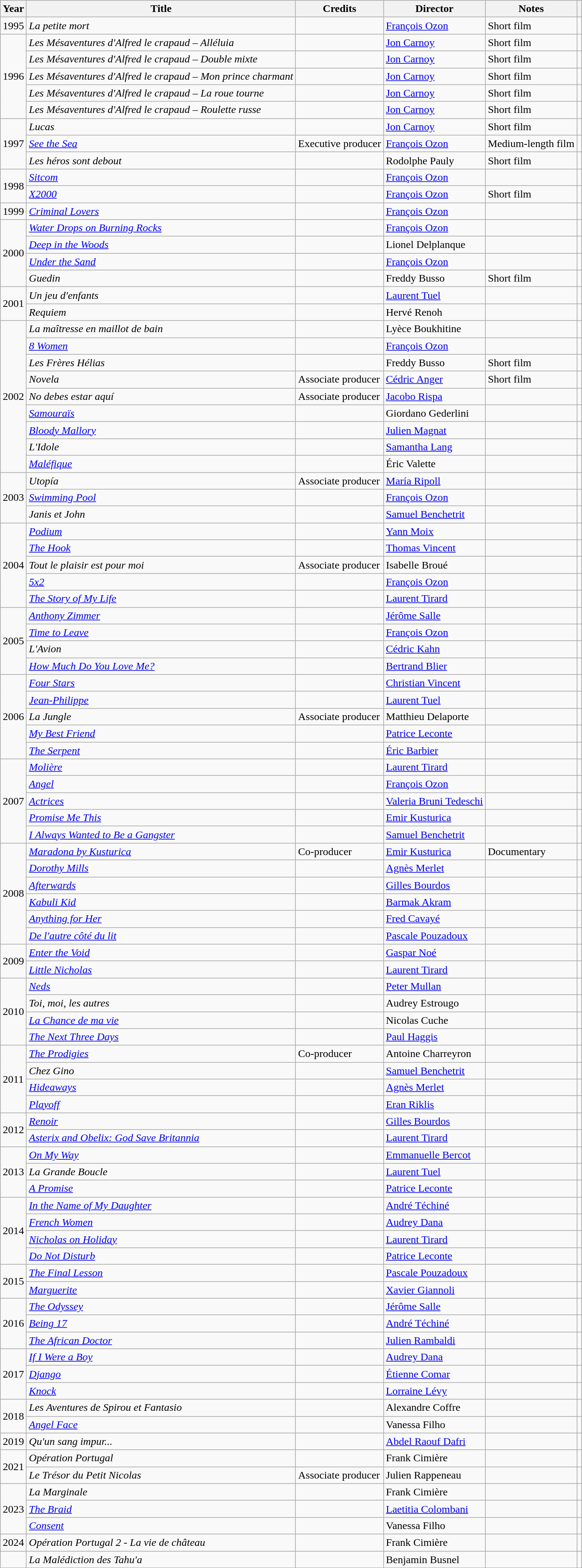<table class="wikitable">
<tr>
<th>Year</th>
<th>Title</th>
<th>Credits</th>
<th>Director</th>
<th>Notes</th>
<th></th>
</tr>
<tr>
<td>1995</td>
<td><em>La petite mort</em></td>
<td></td>
<td><a href='#'>François Ozon</a></td>
<td>Short film</td>
<td></td>
</tr>
<tr>
<td rowspan="5">1996</td>
<td><em>Les Mésaventures d'Alfred le crapaud – Alléluia</em></td>
<td></td>
<td><a href='#'>Jon Carnoy</a></td>
<td>Short film</td>
<td></td>
</tr>
<tr>
<td><em>Les Mésaventures d'Alfred le crapaud – Double mixte</em></td>
<td></td>
<td><a href='#'>Jon Carnoy</a></td>
<td>Short film</td>
<td></td>
</tr>
<tr>
<td><em>Les Mésaventures d'Alfred le crapaud – Mon prince charmant</em></td>
<td></td>
<td><a href='#'>Jon Carnoy</a></td>
<td>Short film</td>
<td></td>
</tr>
<tr>
<td><em>Les Mésaventures d'Alfred le crapaud – La roue tourne</em></td>
<td></td>
<td><a href='#'>Jon Carnoy</a></td>
<td>Short film</td>
<td></td>
</tr>
<tr>
<td><em>Les Mésaventures d'Alfred le crapaud – Roulette russe</em></td>
<td></td>
<td><a href='#'>Jon Carnoy</a></td>
<td>Short film</td>
<td></td>
</tr>
<tr>
<td rowspan="3">1997</td>
<td><em>Lucas</em></td>
<td></td>
<td><a href='#'>Jon Carnoy</a></td>
<td>Short film</td>
<td></td>
</tr>
<tr>
<td><em><a href='#'>See the Sea</a></em></td>
<td>Executive producer</td>
<td><a href='#'>François Ozon</a></td>
<td>Medium-length film</td>
<td></td>
</tr>
<tr>
<td><em>Les héros sont debout</em></td>
<td></td>
<td>Rodolphe Pauly</td>
<td>Short film</td>
<td></td>
</tr>
<tr>
<td rowspan="2">1998</td>
<td><em><a href='#'>Sitcom</a></em></td>
<td></td>
<td><a href='#'>François Ozon</a></td>
<td></td>
<td></td>
</tr>
<tr>
<td><em><a href='#'>X2000</a></em></td>
<td></td>
<td><a href='#'>François Ozon</a></td>
<td>Short film</td>
<td></td>
</tr>
<tr>
<td>1999</td>
<td><em><a href='#'>Criminal Lovers</a></em></td>
<td></td>
<td><a href='#'>François Ozon</a></td>
<td></td>
<td></td>
</tr>
<tr>
<td rowspan="4">2000</td>
<td><em><a href='#'>Water Drops on Burning Rocks</a></em></td>
<td></td>
<td><a href='#'>François Ozon</a></td>
<td></td>
<td></td>
</tr>
<tr>
<td><em><a href='#'>Deep in the Woods</a></em></td>
<td></td>
<td>Lionel Delplanque</td>
<td></td>
<td></td>
</tr>
<tr>
<td><em><a href='#'>Under the Sand</a></em></td>
<td></td>
<td><a href='#'>François Ozon</a></td>
<td></td>
<td></td>
</tr>
<tr>
<td><em>Guedin</em></td>
<td></td>
<td>Freddy Busso</td>
<td>Short film</td>
<td></td>
</tr>
<tr>
<td rowspan="2">2001</td>
<td><em>Un jeu d'enfants</em></td>
<td></td>
<td><a href='#'>Laurent Tuel</a></td>
<td></td>
<td></td>
</tr>
<tr>
<td><em>Requiem</em></td>
<td></td>
<td>Hervé Renoh</td>
<td></td>
<td></td>
</tr>
<tr>
<td rowspan="9">2002</td>
<td><em>La maîtresse en maillot de bain</em></td>
<td></td>
<td>Lyèce Boukhitine</td>
<td></td>
<td></td>
</tr>
<tr>
<td><em><a href='#'>8 Women</a></em></td>
<td></td>
<td><a href='#'>François Ozon</a></td>
<td></td>
<td></td>
</tr>
<tr>
<td><em>Les Frères Hélias</em></td>
<td></td>
<td>Freddy Busso</td>
<td>Short film</td>
<td></td>
</tr>
<tr>
<td><em>Novela</em></td>
<td>Associate producer</td>
<td><a href='#'>Cédric Anger</a></td>
<td>Short film</td>
<td></td>
</tr>
<tr>
<td><em>No debes estar aquí</em></td>
<td>Associate producer</td>
<td><a href='#'>Jacobo Rispa</a></td>
<td></td>
<td></td>
</tr>
<tr>
<td><em><a href='#'>Samouraïs</a></em></td>
<td></td>
<td>Giordano Gederlini</td>
<td></td>
<td></td>
</tr>
<tr>
<td><em><a href='#'>Bloody Mallory</a></em></td>
<td></td>
<td><a href='#'>Julien Magnat</a></td>
<td></td>
<td></td>
</tr>
<tr>
<td><em>L'Idole</em></td>
<td></td>
<td><a href='#'>Samantha Lang</a></td>
<td></td>
<td></td>
</tr>
<tr>
<td><em><a href='#'>Maléfique</a></em></td>
<td></td>
<td>Éric Valette</td>
<td></td>
<td></td>
</tr>
<tr>
<td rowspan="3">2003</td>
<td><em>Utopía</em></td>
<td>Associate producer</td>
<td><a href='#'>María Ripoll</a></td>
<td></td>
<td></td>
</tr>
<tr>
<td><em><a href='#'>Swimming Pool</a></em></td>
<td></td>
<td><a href='#'>François Ozon</a></td>
<td></td>
<td></td>
</tr>
<tr>
<td><em>Janis et John</em></td>
<td></td>
<td><a href='#'>Samuel Benchetrit</a></td>
<td></td>
<td></td>
</tr>
<tr>
<td rowspan="5">2004</td>
<td><em><a href='#'>Podium</a></em></td>
<td></td>
<td><a href='#'>Yann Moix</a></td>
<td></td>
<td></td>
</tr>
<tr>
<td><em><a href='#'>The Hook</a></em></td>
<td></td>
<td><a href='#'>Thomas Vincent</a></td>
<td></td>
<td></td>
</tr>
<tr>
<td><em>Tout le plaisir est pour moi</em></td>
<td>Associate producer</td>
<td>Isabelle Broué</td>
<td></td>
<td></td>
</tr>
<tr>
<td><em><a href='#'>5x2</a></em></td>
<td></td>
<td><a href='#'>François Ozon</a></td>
<td></td>
<td></td>
</tr>
<tr>
<td><em><a href='#'>The Story of My Life</a></em></td>
<td></td>
<td><a href='#'>Laurent Tirard</a></td>
<td></td>
<td></td>
</tr>
<tr>
<td rowspan="4">2005</td>
<td><em><a href='#'>Anthony Zimmer</a></em></td>
<td></td>
<td><a href='#'>Jérôme Salle</a></td>
<td></td>
<td></td>
</tr>
<tr>
<td><em><a href='#'>Time to Leave</a></em></td>
<td></td>
<td><a href='#'>François Ozon</a></td>
<td></td>
<td></td>
</tr>
<tr>
<td><em>L'Avion</em></td>
<td></td>
<td><a href='#'>Cédric Kahn</a></td>
<td></td>
<td></td>
</tr>
<tr>
<td><em><a href='#'>How Much Do You Love Me?</a></em></td>
<td></td>
<td><a href='#'>Bertrand Blier</a></td>
<td></td>
<td></td>
</tr>
<tr>
<td rowspan="5">2006</td>
<td><em><a href='#'>Four Stars</a></em></td>
<td></td>
<td><a href='#'>Christian Vincent</a></td>
<td></td>
<td></td>
</tr>
<tr>
<td><em><a href='#'>Jean-Philippe</a></em></td>
<td></td>
<td><a href='#'>Laurent Tuel</a></td>
<td></td>
<td></td>
</tr>
<tr>
<td><em>La Jungle</em></td>
<td>Associate producer</td>
<td>Matthieu Delaporte</td>
<td></td>
<td></td>
</tr>
<tr>
<td><em><a href='#'>My Best Friend</a></em></td>
<td></td>
<td><a href='#'>Patrice Leconte</a></td>
<td></td>
<td></td>
</tr>
<tr>
<td><em><a href='#'>The Serpent</a></em></td>
<td></td>
<td><a href='#'>Éric Barbier</a></td>
<td></td>
<td></td>
</tr>
<tr>
<td rowspan="5">2007</td>
<td><em><a href='#'>Molière</a></em></td>
<td></td>
<td><a href='#'>Laurent Tirard</a></td>
<td></td>
<td></td>
</tr>
<tr>
<td><em><a href='#'>Angel</a></em></td>
<td></td>
<td><a href='#'>François Ozon</a></td>
<td></td>
<td></td>
</tr>
<tr>
<td><em><a href='#'>Actrices</a></em></td>
<td></td>
<td><a href='#'>Valeria Bruni Tedeschi</a></td>
<td></td>
<td></td>
</tr>
<tr>
<td><em><a href='#'>Promise Me This</a></em></td>
<td></td>
<td><a href='#'>Emir Kusturica</a></td>
<td></td>
<td></td>
</tr>
<tr>
<td><em><a href='#'>I Always Wanted to Be a Gangster</a></em></td>
<td></td>
<td><a href='#'>Samuel Benchetrit</a></td>
<td></td>
<td></td>
</tr>
<tr>
<td rowspan="6">2008</td>
<td><em><a href='#'>Maradona by Kusturica</a></em></td>
<td>Co-producer</td>
<td><a href='#'>Emir Kusturica</a></td>
<td>Documentary</td>
<td></td>
</tr>
<tr>
<td><em><a href='#'>Dorothy Mills</a></em></td>
<td></td>
<td><a href='#'>Agnès Merlet</a></td>
<td></td>
<td></td>
</tr>
<tr>
<td><em><a href='#'>Afterwards</a></em></td>
<td></td>
<td><a href='#'>Gilles Bourdos</a></td>
<td></td>
<td></td>
</tr>
<tr>
<td><em><a href='#'>Kabuli Kid</a></em></td>
<td></td>
<td><a href='#'>Barmak Akram</a></td>
<td></td>
<td></td>
</tr>
<tr>
<td><em><a href='#'>Anything for Her</a></em></td>
<td></td>
<td><a href='#'>Fred Cavayé</a></td>
<td></td>
<td></td>
</tr>
<tr>
<td><em><a href='#'>De l'autre côté du lit</a></em></td>
<td></td>
<td><a href='#'>Pascale Pouzadoux</a></td>
<td></td>
<td></td>
</tr>
<tr>
<td rowspan="2">2009</td>
<td><em><a href='#'>Enter the Void</a></em></td>
<td></td>
<td><a href='#'>Gaspar Noé</a></td>
<td></td>
<td align="center"></td>
</tr>
<tr>
<td><em><a href='#'>Little Nicholas</a></em></td>
<td></td>
<td><a href='#'>Laurent Tirard</a></td>
<td></td>
<td></td>
</tr>
<tr>
<td rowspan="4">2010</td>
<td><em><a href='#'>Neds</a></em></td>
<td></td>
<td><a href='#'>Peter Mullan</a></td>
<td></td>
<td></td>
</tr>
<tr>
<td><em>Toi, moi, les autres</em></td>
<td></td>
<td>Audrey Estrougo</td>
<td></td>
<td></td>
</tr>
<tr>
<td><em><a href='#'>La Chance de ma vie</a></em></td>
<td></td>
<td>Nicolas Cuche</td>
<td></td>
<td></td>
</tr>
<tr>
<td><em><a href='#'>The Next Three Days</a></em></td>
<td></td>
<td><a href='#'>Paul Haggis</a></td>
<td></td>
<td></td>
</tr>
<tr>
<td rowspan="4">2011</td>
<td><em><a href='#'>The Prodigies</a></em></td>
<td>Co-producer</td>
<td>Antoine Charreyron</td>
<td></td>
<td></td>
</tr>
<tr>
<td><em>Chez Gino</em></td>
<td></td>
<td><a href='#'>Samuel Benchetrit</a></td>
<td></td>
<td></td>
</tr>
<tr>
<td><em><a href='#'>Hideaways</a></em></td>
<td></td>
<td><a href='#'>Agnès Merlet</a></td>
<td></td>
<td></td>
</tr>
<tr>
<td><em><a href='#'>Playoff</a></em></td>
<td></td>
<td><a href='#'>Eran Riklis</a></td>
<td></td>
<td></td>
</tr>
<tr>
<td rowspan="2">2012</td>
<td><em><a href='#'>Renoir</a></em></td>
<td></td>
<td><a href='#'>Gilles Bourdos</a></td>
<td></td>
<td></td>
</tr>
<tr>
<td><em><a href='#'>Asterix and Obelix: God Save Britannia</a></em></td>
<td></td>
<td><a href='#'>Laurent Tirard</a></td>
<td></td>
<td></td>
</tr>
<tr>
<td rowspan="3">2013</td>
<td><em><a href='#'>On My Way</a></em></td>
<td></td>
<td><a href='#'>Emmanuelle Bercot</a></td>
<td></td>
<td></td>
</tr>
<tr>
<td><em>La Grande Boucle</em></td>
<td></td>
<td><a href='#'>Laurent Tuel</a></td>
<td></td>
<td></td>
</tr>
<tr>
<td><em><a href='#'>A Promise</a></em></td>
<td></td>
<td><a href='#'>Patrice Leconte</a></td>
<td></td>
<td></td>
</tr>
<tr>
<td rowspan="4">2014</td>
<td><em><a href='#'>In the Name of My Daughter</a></em></td>
<td></td>
<td><a href='#'>André Téchiné</a></td>
<td></td>
<td></td>
</tr>
<tr>
<td><em><a href='#'>French Women</a></em></td>
<td></td>
<td><a href='#'>Audrey Dana</a></td>
<td></td>
<td></td>
</tr>
<tr>
<td><em><a href='#'>Nicholas on Holiday</a></em></td>
<td></td>
<td><a href='#'>Laurent Tirard</a></td>
<td></td>
<td></td>
</tr>
<tr>
<td><em><a href='#'>Do Not Disturb</a></em></td>
<td></td>
<td><a href='#'>Patrice Leconte</a></td>
<td></td>
<td></td>
</tr>
<tr>
<td rowspan="2">2015</td>
<td><em><a href='#'>The Final Lesson</a></em></td>
<td></td>
<td><a href='#'>Pascale Pouzadoux</a></td>
<td></td>
<td></td>
</tr>
<tr>
<td><em><a href='#'>Marguerite</a></em></td>
<td></td>
<td><a href='#'>Xavier Giannoli</a></td>
<td></td>
<td align="center"></td>
</tr>
<tr>
<td rowspan="3">2016</td>
<td><em><a href='#'>The Odyssey</a></em></td>
<td></td>
<td><a href='#'>Jérôme Salle</a></td>
<td></td>
<td align="center"></td>
</tr>
<tr>
<td><em><a href='#'>Being 17</a></em></td>
<td></td>
<td><a href='#'>André Téchiné</a></td>
<td></td>
<td align="center"></td>
</tr>
<tr>
<td><em><a href='#'>The African Doctor</a></em></td>
<td></td>
<td><a href='#'>Julien Rambaldi</a></td>
<td></td>
<td></td>
</tr>
<tr>
<td rowspan="3">2017</td>
<td><em><a href='#'>If I Were a Boy</a></em></td>
<td></td>
<td><a href='#'>Audrey Dana</a></td>
<td></td>
<td></td>
</tr>
<tr>
<td><em><a href='#'>Django</a></em></td>
<td></td>
<td><a href='#'>Étienne Comar</a></td>
<td></td>
<td></td>
</tr>
<tr>
<td><em><a href='#'>Knock</a></em></td>
<td></td>
<td><a href='#'>Lorraine Lévy</a></td>
<td></td>
<td align="center"></td>
</tr>
<tr>
<td rowspan="2">2018</td>
<td><em>Les Aventures de Spirou et Fantasio</em></td>
<td></td>
<td>Alexandre Coffre</td>
<td></td>
<td></td>
</tr>
<tr>
<td><em><a href='#'>Angel Face</a></em></td>
<td></td>
<td>Vanessa Filho</td>
<td></td>
<td align="center"></td>
</tr>
<tr>
<td>2019</td>
<td><em>Qu'un sang impur...</em></td>
<td></td>
<td><a href='#'>Abdel Raouf Dafri</a></td>
<td></td>
<td align="center"></td>
</tr>
<tr>
<td rowspan="2">2021</td>
<td><em>Opération Portugal</em></td>
<td></td>
<td>Frank Cimière</td>
<td></td>
<td align="center"></td>
</tr>
<tr>
<td><em>Le Trésor du Petit Nicolas</em></td>
<td>Associate producer</td>
<td>Julien Rappeneau</td>
<td></td>
<td></td>
</tr>
<tr>
<td rowspan="3">2023</td>
<td><em>La Marginale</em></td>
<td></td>
<td>Frank Cimière</td>
<td></td>
<td></td>
</tr>
<tr>
<td><em><a href='#'>The Braid</a></em></td>
<td></td>
<td><a href='#'>Laetitia Colombani</a></td>
<td></td>
<td></td>
</tr>
<tr>
<td><em><a href='#'>Consent</a></em></td>
<td></td>
<td>Vanessa Filho</td>
<td></td>
<td align="center"></td>
</tr>
<tr>
<td>2024</td>
<td><em>Opération Portugal 2 - La vie de château</em></td>
<td></td>
<td>Frank Cimière</td>
<td></td>
<td></td>
</tr>
<tr>
<td></td>
<td><em>La Malédiction des Tahu'a</em></td>
<td></td>
<td>Benjamin Busnel</td>
<td></td>
<td></td>
</tr>
<tr>
</tr>
</table>
